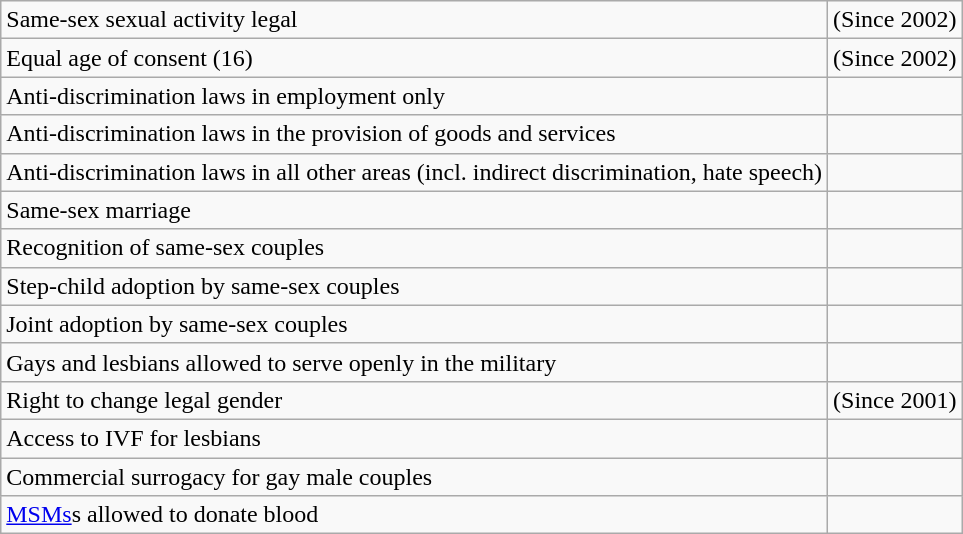<table class="wikitable">
<tr>
<td>Same-sex sexual activity legal</td>
<td> (Since 2002)</td>
</tr>
<tr>
<td>Equal age of consent (16)</td>
<td> (Since 2002)</td>
</tr>
<tr>
<td>Anti-discrimination laws in employment only</td>
<td></td>
</tr>
<tr>
<td>Anti-discrimination laws in the provision of goods and services</td>
<td></td>
</tr>
<tr>
<td>Anti-discrimination laws in all other areas (incl. indirect discrimination, hate speech)</td>
<td></td>
</tr>
<tr>
<td>Same-sex marriage</td>
<td></td>
</tr>
<tr>
<td>Recognition of same-sex couples</td>
<td></td>
</tr>
<tr>
<td>Step-child adoption by same-sex couples</td>
<td></td>
</tr>
<tr>
<td>Joint adoption by same-sex couples</td>
<td></td>
</tr>
<tr>
<td>Gays and lesbians allowed to serve openly in the military</td>
<td></td>
</tr>
<tr>
<td>Right to change legal gender</td>
<td> (Since 2001)</td>
</tr>
<tr>
<td>Access to IVF for lesbians</td>
<td></td>
</tr>
<tr>
<td>Commercial surrogacy for gay male couples</td>
<td></td>
</tr>
<tr>
<td><a href='#'>MSMs</a>s allowed to donate blood</td>
<td></td>
</tr>
</table>
